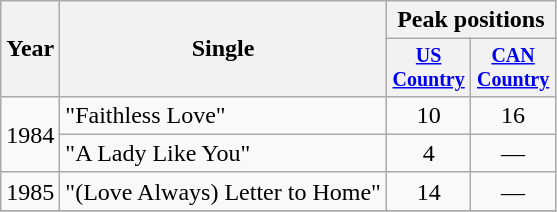<table class="wikitable" style="text-align:center;">
<tr>
<th rowspan="2">Year</th>
<th rowspan="2">Single</th>
<th colspan="2">Peak positions</th>
</tr>
<tr style="font-size:smaller;">
<th width="50"><a href='#'>US Country</a></th>
<th width="50"><a href='#'>CAN Country</a></th>
</tr>
<tr>
<td rowspan="2">1984</td>
<td align="left">"Faithless Love"</td>
<td>10</td>
<td>16</td>
</tr>
<tr>
<td align="left">"A Lady Like You"</td>
<td>4</td>
<td>—</td>
</tr>
<tr>
<td>1985</td>
<td align="left">"(Love Always) Letter to Home"</td>
<td>14</td>
<td>—</td>
</tr>
<tr>
</tr>
</table>
